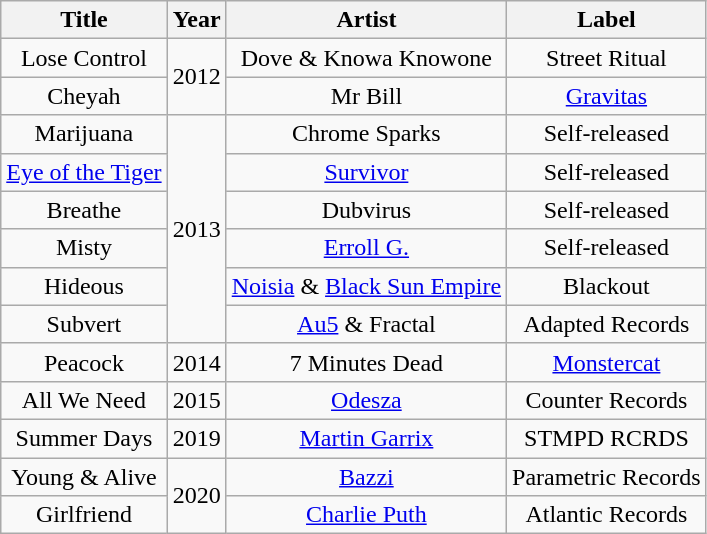<table class="wikitable plainrowheaders" style="text-align:center;">
<tr>
<th scope="col">Title</th>
<th scope="col">Year</th>
<th scope="col">Artist</th>
<th scope="col">Label</th>
</tr>
<tr>
<td>Lose Control</td>
<td rowspan="2">2012</td>
<td>Dove & Knowa Knowone</td>
<td>Street Ritual</td>
</tr>
<tr>
<td>Cheyah</td>
<td>Mr Bill</td>
<td><a href='#'>Gravitas</a></td>
</tr>
<tr>
<td>Marijuana</td>
<td rowspan="6">2013</td>
<td>Chrome Sparks</td>
<td>Self-released</td>
</tr>
<tr>
<td><a href='#'>Eye of the Tiger</a></td>
<td><a href='#'>Survivor</a></td>
<td>Self-released</td>
</tr>
<tr>
<td>Breathe</td>
<td>Dubvirus</td>
<td>Self-released</td>
</tr>
<tr>
<td>Misty</td>
<td><a href='#'>Erroll G.</a></td>
<td>Self-released</td>
</tr>
<tr>
<td>Hideous</td>
<td><a href='#'>Noisia</a> & <a href='#'>Black Sun Empire</a></td>
<td>Blackout</td>
</tr>
<tr>
<td>Subvert</td>
<td><a href='#'>Au5</a> & Fractal</td>
<td>Adapted Records</td>
</tr>
<tr>
<td>Peacock</td>
<td>2014</td>
<td>7 Minutes Dead</td>
<td><a href='#'>Monstercat</a></td>
</tr>
<tr>
<td>All We Need</td>
<td>2015</td>
<td><a href='#'>Odesza</a></td>
<td>Counter Records</td>
</tr>
<tr>
<td>Summer Days</td>
<td>2019</td>
<td><a href='#'>Martin Garrix</a></td>
<td>STMPD RCRDS</td>
</tr>
<tr>
<td>Young & Alive</td>
<td rowspan="2">2020</td>
<td><a href='#'>Bazzi</a></td>
<td>Parametric Records</td>
</tr>
<tr>
<td>Girlfriend</td>
<td><a href='#'>Charlie Puth</a></td>
<td>Atlantic Records</td>
</tr>
</table>
